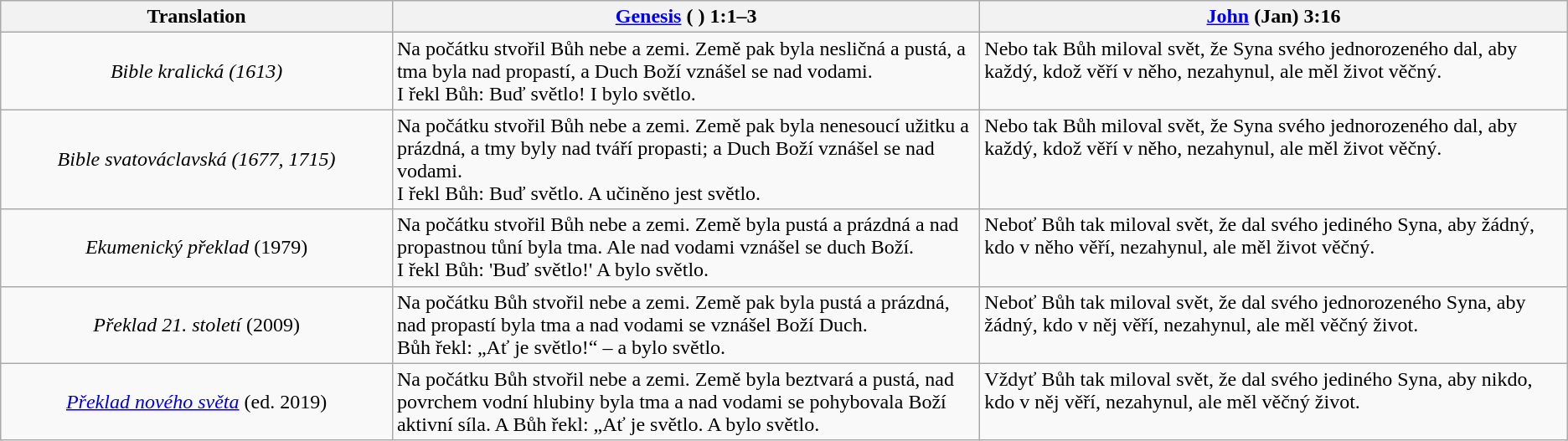<table class="wikitable">
<tr>
<th style="text-align:center; width:25%;">Translation</th>
<th style="width:37.5%;"><a href='#'>Genesis</a> ( ) 1:1–3</th>
<th style="width:37.5%;"><a href='#'>John</a> (Jan) 3:16</th>
</tr>
<tr>
<td style="text-align:center;"><em>Bible kralická (1613)</em></td>
<td>Na počátku stvořil Bůh nebe a zemi. Země pak byla nesličná a pustá, a tma byla nad propastí, a Duch Boží vznášel se nad vodami.<br>I řekl Bůh: Buď světlo! I bylo světlo.</td>
<td valign="top">Nebo tak Bůh miloval svět, že Syna svého jednorozeného dal, aby každý, kdož věří v něho, nezahynul, ale měl život věčný.</td>
</tr>
<tr>
<td style="text-align:center;"><em>Bible svatováclavská (1677, 1715)</em></td>
<td>Na počátku stvořil Bůh nebe a zemi. Země pak byla nenesoucí užitku a prázdná, a tmy byly nad tváří propasti; a Duch Boží vznášel se nad vodami.<br>I řekl Bůh: Buď světlo. A učiněno jest světlo.</td>
<td valign="top">Nebo tak Bůh miloval svět, že Syna svého jednorozeného dal, aby každý, kdož věří v něho, nezahynul, ale měl život věčný.</td>
</tr>
<tr>
<td style="text-align:center;"><em>Ekumenický překlad</em> (1979)</td>
<td valign="center">Na počátku stvořil Bůh nebe a zemi. Země byla pustá a prázdná a nad propastnou tůní byla tma. Ale nad vodami vznášel se duch Boží.<br>I řekl Bůh: 'Buď světlo!' A bylo světlo.</td>
<td valign="top">Neboť Bůh tak miloval svět, že dal svého jediného Syna, aby žádný, kdo v něho věří, nezahynul, ale měl život věčný.</td>
</tr>
<tr>
<td style="text-align:center;"><em>Překlad 21. století</em> (2009)</td>
<td valign="center">Na počátku Bůh stvořil nebe a zemi. Země pak byla pustá a prázdná, nad propastí byla tma a nad vodami se vznášel Boží Duch.<br>Bůh řekl: „Ať je světlo!“ – a bylo světlo.</td>
<td valign="top">Neboť Bůh tak miloval svět, že dal svého jednorozeného Syna, aby žádný, kdo v něj věří, nezahynul, ale měl věčný život.</td>
</tr>
<tr>
<td style="text-align:center;"><em><a href='#'>Překlad nového světa</a></em> (ed. 2019)</td>
<td valign="center">Na počátku Bůh stvořil nebe a zemi.  Země byla beztvará a pustá, nad povrchem vodní hlubiny byla tma a nad vodami se pohybovala Boží aktivní síla. A Bůh řekl: „Ať je světlo. A bylo světlo.</td>
<td valign="top">Vždyť Bůh tak miloval svět, že dal svého jediného Syna, aby nikdo, kdo v něj věří, nezahynul, ale měl věčný život.</td>
</tr>
</table>
